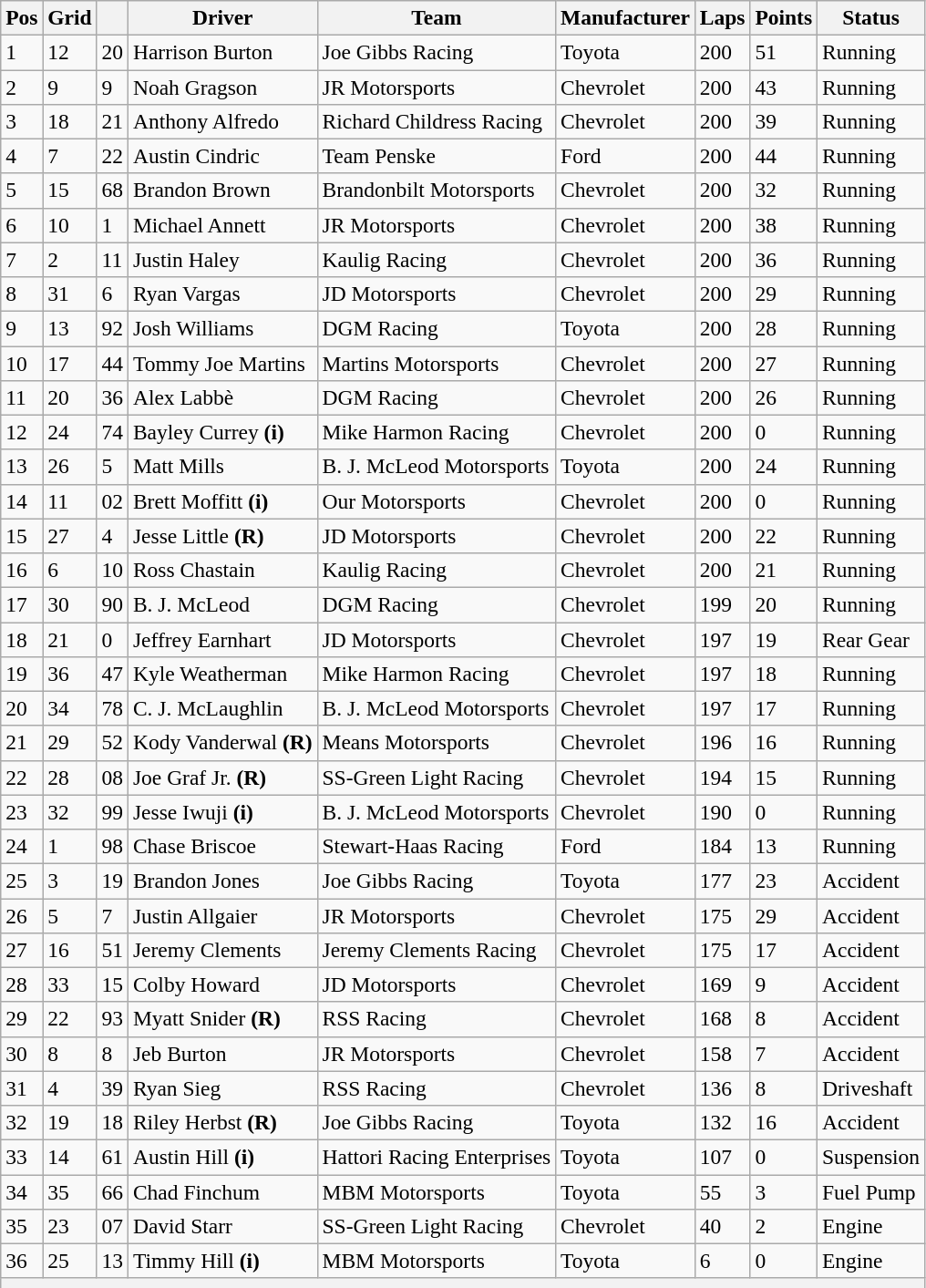<table class="wikitable" style="font-size:98%">
<tr>
<th>Pos</th>
<th>Grid</th>
<th></th>
<th>Driver</th>
<th>Team</th>
<th>Manufacturer</th>
<th>Laps</th>
<th>Points</th>
<th>Status</th>
</tr>
<tr>
<td>1</td>
<td>12</td>
<td>20</td>
<td>Harrison Burton</td>
<td>Joe Gibbs Racing</td>
<td>Toyota</td>
<td>200</td>
<td>51</td>
<td>Running</td>
</tr>
<tr>
<td>2</td>
<td>9</td>
<td>9</td>
<td>Noah Gragson</td>
<td>JR Motorsports</td>
<td>Chevrolet</td>
<td>200</td>
<td>43</td>
<td>Running</td>
</tr>
<tr>
<td>3</td>
<td>18</td>
<td>21</td>
<td>Anthony Alfredo</td>
<td>Richard Childress Racing</td>
<td>Chevrolet</td>
<td>200</td>
<td>39</td>
<td>Running</td>
</tr>
<tr>
<td>4</td>
<td>7</td>
<td>22</td>
<td>Austin Cindric</td>
<td>Team Penske</td>
<td>Ford</td>
<td>200</td>
<td>44</td>
<td>Running</td>
</tr>
<tr>
<td>5</td>
<td>15</td>
<td>68</td>
<td>Brandon Brown</td>
<td>Brandonbilt Motorsports</td>
<td>Chevrolet</td>
<td>200</td>
<td>32</td>
<td>Running</td>
</tr>
<tr>
<td>6</td>
<td>10</td>
<td>1</td>
<td>Michael Annett</td>
<td>JR Motorsports</td>
<td>Chevrolet</td>
<td>200</td>
<td>38</td>
<td>Running</td>
</tr>
<tr>
<td>7</td>
<td>2</td>
<td>11</td>
<td>Justin Haley</td>
<td>Kaulig Racing</td>
<td>Chevrolet</td>
<td>200</td>
<td>36</td>
<td>Running</td>
</tr>
<tr>
<td>8</td>
<td>31</td>
<td>6</td>
<td>Ryan Vargas</td>
<td>JD Motorsports</td>
<td>Chevrolet</td>
<td>200</td>
<td>29</td>
<td>Running</td>
</tr>
<tr>
<td>9</td>
<td>13</td>
<td>92</td>
<td>Josh Williams</td>
<td>DGM Racing</td>
<td>Toyota</td>
<td>200</td>
<td>28</td>
<td>Running</td>
</tr>
<tr>
<td>10</td>
<td>17</td>
<td>44</td>
<td>Tommy Joe Martins</td>
<td>Martins Motorsports</td>
<td>Chevrolet</td>
<td>200</td>
<td>27</td>
<td>Running</td>
</tr>
<tr>
<td>11</td>
<td>20</td>
<td>36</td>
<td>Alex Labbè</td>
<td>DGM Racing</td>
<td>Chevrolet</td>
<td>200</td>
<td>26</td>
<td>Running</td>
</tr>
<tr>
<td>12</td>
<td>24</td>
<td>74</td>
<td>Bayley Currey <strong>(i)</strong></td>
<td>Mike Harmon Racing</td>
<td>Chevrolet</td>
<td>200</td>
<td>0</td>
<td>Running</td>
</tr>
<tr>
<td>13</td>
<td>26</td>
<td>5</td>
<td>Matt Mills</td>
<td>B. J. McLeod Motorsports</td>
<td>Toyota</td>
<td>200</td>
<td>24</td>
<td>Running</td>
</tr>
<tr>
<td>14</td>
<td>11</td>
<td>02</td>
<td>Brett Moffitt <strong>(i)</strong></td>
<td>Our Motorsports</td>
<td>Chevrolet</td>
<td>200</td>
<td>0</td>
<td>Running</td>
</tr>
<tr>
<td>15</td>
<td>27</td>
<td>4</td>
<td>Jesse Little <strong>(R)</strong></td>
<td>JD Motorsports</td>
<td>Chevrolet</td>
<td>200</td>
<td>22</td>
<td>Running</td>
</tr>
<tr>
<td>16</td>
<td>6</td>
<td>10</td>
<td>Ross Chastain</td>
<td>Kaulig Racing</td>
<td>Chevrolet</td>
<td>200</td>
<td>21</td>
<td>Running</td>
</tr>
<tr>
<td>17</td>
<td>30</td>
<td>90</td>
<td>B. J. McLeod</td>
<td>DGM Racing</td>
<td>Chevrolet</td>
<td>199</td>
<td>20</td>
<td>Running</td>
</tr>
<tr>
<td>18</td>
<td>21</td>
<td>0</td>
<td>Jeffrey Earnhart</td>
<td>JD Motorsports</td>
<td>Chevrolet</td>
<td>197</td>
<td>19</td>
<td>Rear Gear</td>
</tr>
<tr>
<td>19</td>
<td>36</td>
<td>47</td>
<td>Kyle Weatherman</td>
<td>Mike Harmon Racing</td>
<td>Chevrolet</td>
<td>197</td>
<td>18</td>
<td>Running</td>
</tr>
<tr>
<td>20</td>
<td>34</td>
<td>78</td>
<td>C. J. McLaughlin</td>
<td>B. J. McLeod Motorsports</td>
<td>Chevrolet</td>
<td>197</td>
<td>17</td>
<td>Running</td>
</tr>
<tr>
<td>21</td>
<td>29</td>
<td>52</td>
<td>Kody Vanderwal <strong>(R)</strong></td>
<td>Means Motorsports</td>
<td>Chevrolet</td>
<td>196</td>
<td>16</td>
<td>Running</td>
</tr>
<tr>
<td>22</td>
<td>28</td>
<td>08</td>
<td>Joe Graf Jr. <strong>(R)</strong></td>
<td>SS-Green Light Racing</td>
<td>Chevrolet</td>
<td>194</td>
<td>15</td>
<td>Running</td>
</tr>
<tr>
<td>23</td>
<td>32</td>
<td>99</td>
<td>Jesse Iwuji <strong>(i)</strong></td>
<td>B. J. McLeod Motorsports</td>
<td>Chevrolet</td>
<td>190</td>
<td>0</td>
<td>Running</td>
</tr>
<tr>
<td>24</td>
<td>1</td>
<td>98</td>
<td>Chase Briscoe</td>
<td>Stewart-Haas Racing</td>
<td>Ford</td>
<td>184</td>
<td>13</td>
<td>Running</td>
</tr>
<tr>
<td>25</td>
<td>3</td>
<td>19</td>
<td>Brandon Jones</td>
<td>Joe Gibbs Racing</td>
<td>Toyota</td>
<td>177</td>
<td>23</td>
<td>Accident</td>
</tr>
<tr>
<td>26</td>
<td>5</td>
<td>7</td>
<td>Justin Allgaier</td>
<td>JR Motorsports</td>
<td>Chevrolet</td>
<td>175</td>
<td>29</td>
<td>Accident</td>
</tr>
<tr>
<td>27</td>
<td>16</td>
<td>51</td>
<td>Jeremy Clements</td>
<td>Jeremy Clements Racing</td>
<td>Chevrolet</td>
<td>175</td>
<td>17</td>
<td>Accident</td>
</tr>
<tr>
<td>28</td>
<td>33</td>
<td>15</td>
<td>Colby Howard</td>
<td>JD Motorsports</td>
<td>Chevrolet</td>
<td>169</td>
<td>9</td>
<td>Accident</td>
</tr>
<tr>
<td>29</td>
<td>22</td>
<td>93</td>
<td>Myatt Snider <strong>(R)</strong></td>
<td>RSS Racing</td>
<td>Chevrolet</td>
<td>168</td>
<td>8</td>
<td>Accident</td>
</tr>
<tr>
<td>30</td>
<td>8</td>
<td>8</td>
<td>Jeb Burton</td>
<td>JR Motorsports</td>
<td>Chevrolet</td>
<td>158</td>
<td>7</td>
<td>Accident</td>
</tr>
<tr>
<td>31</td>
<td>4</td>
<td>39</td>
<td>Ryan Sieg</td>
<td>RSS Racing</td>
<td>Chevrolet</td>
<td>136</td>
<td>8</td>
<td>Driveshaft</td>
</tr>
<tr>
<td>32</td>
<td>19</td>
<td>18</td>
<td>Riley Herbst <strong>(R)</strong></td>
<td>Joe Gibbs Racing</td>
<td>Toyota</td>
<td>132</td>
<td>16</td>
<td>Accident</td>
</tr>
<tr>
<td>33</td>
<td>14</td>
<td>61</td>
<td>Austin Hill <strong>(i)</strong></td>
<td>Hattori Racing Enterprises</td>
<td>Toyota</td>
<td>107</td>
<td>0</td>
<td>Suspension</td>
</tr>
<tr>
<td>34</td>
<td>35</td>
<td>66</td>
<td>Chad Finchum</td>
<td>MBM Motorsports</td>
<td>Toyota</td>
<td>55</td>
<td>3</td>
<td>Fuel Pump</td>
</tr>
<tr>
<td>35</td>
<td>23</td>
<td>07</td>
<td>David Starr</td>
<td>SS-Green Light Racing</td>
<td>Chevrolet</td>
<td>40</td>
<td>2</td>
<td>Engine</td>
</tr>
<tr>
<td>36</td>
<td>25</td>
<td>13</td>
<td>Timmy Hill <strong>(i)</strong></td>
<td>MBM Motorsports</td>
<td>Toyota</td>
<td>6</td>
<td>0</td>
<td>Engine</td>
</tr>
<tr>
<th colspan="9"></th>
</tr>
<tr>
</tr>
</table>
